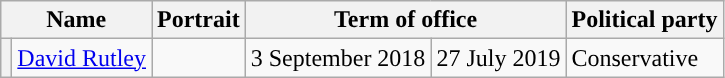<table class="wikitable">
<tr>
<th colspan="2">Name</th>
<th>Portrait</th>
<th colspan="2">Term of office</th>
<th>Political party</th>
</tr>
<tr>
<th style="background-color: "></th>
<td><a href='#'>David Rutley</a></td>
<td></td>
<td>3 September 2018</td>
<td>27 July 2019</td>
<td>Conservative</td>
</tr>
</table>
